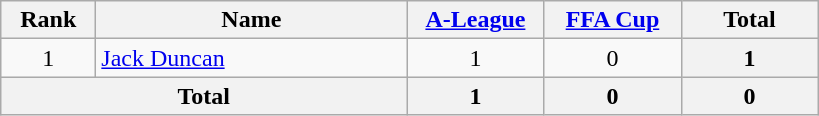<table class="wikitable" style="text-align: center;">
<tr>
<th style="width:56px;">Rank</th>
<th style="width:200px;">Name</th>
<th style="width:84px;"><a href='#'>A-League</a></th>
<th style="width:84px;"><a href='#'>FFA Cup</a></th>
<th style="width:84px;">Total</th>
</tr>
<tr>
<td>1</td>
<td align="left"> <a href='#'>Jack Duncan</a></td>
<td>1</td>
<td>0</td>
<th>1</th>
</tr>
<tr>
<th colspan="2">Total</th>
<th>1</th>
<th>0</th>
<th>0</th>
</tr>
</table>
